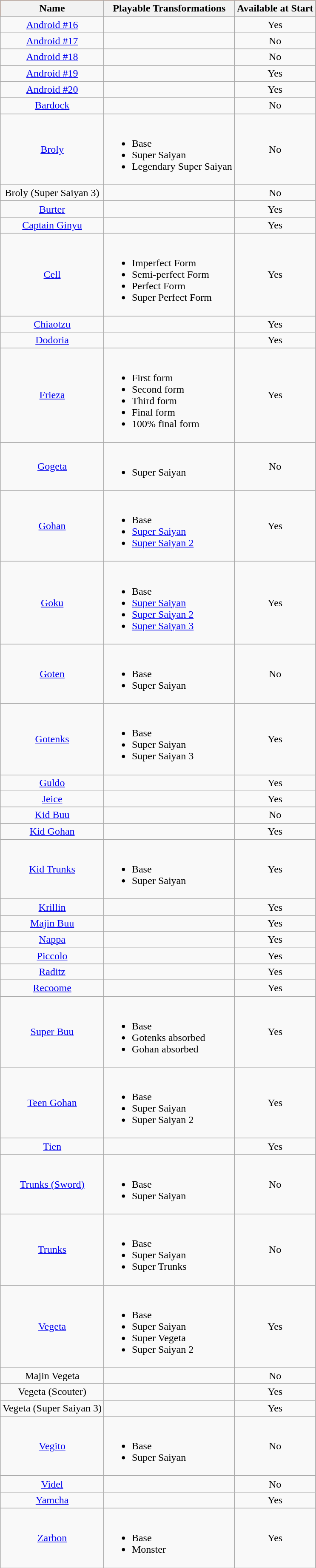<table class="wikitable" border="1"  style="border-collapse: collapse; border-color: rgb(170,170,170);">
<tr style="background-color: rgb(255,85,0);">
<th>Name</th>
<th>Playable Transformations</th>
<th>Available at Start</th>
</tr>
<tr>
<td align="center"><a href='#'>Android #16</a></td>
<td align="left"></td>
<td align="center">Yes</td>
</tr>
<tr>
<td align="center"><a href='#'>Android #17</a></td>
<td align="left"></td>
<td align="center">No</td>
</tr>
<tr>
<td align="center"><a href='#'>Android #18</a></td>
<td align="left"></td>
<td align="center">No</td>
</tr>
<tr>
<td align="center"><a href='#'>Android #19</a></td>
<td align="left"></td>
<td align="center">Yes</td>
</tr>
<tr>
<td align="center"><a href='#'>Android #20</a></td>
<td align="left"></td>
<td align="center">Yes</td>
</tr>
<tr>
<td align="center"><a href='#'>Bardock</a></td>
<td align="left"></td>
<td align="center">No</td>
</tr>
<tr>
<td align="center"><a href='#'>Broly</a></td>
<td align="left"><br><ul><li>Base</li><li>Super Saiyan</li><li>Legendary Super Saiyan</li></ul></td>
<td align="center">No</td>
</tr>
<tr>
<td align="center">Broly (Super Saiyan 3)</td>
<td align="left"></td>
<td align="center">No</td>
</tr>
<tr>
<td align="center"><a href='#'>Burter</a></td>
<td align="left"></td>
<td align="center">Yes</td>
</tr>
<tr>
<td align="center"><a href='#'>Captain Ginyu</a></td>
<td align="left"></td>
<td align="center">Yes</td>
</tr>
<tr>
<td align="center"><a href='#'>Cell</a></td>
<td align="left"><br><ul><li>Imperfect Form</li><li>Semi-perfect Form</li><li>Perfect Form</li><li>Super Perfect Form</li></ul></td>
<td align="center">Yes</td>
</tr>
<tr>
<td align="center"><a href='#'>Chiaotzu</a></td>
<td align="left"></td>
<td align="center">Yes</td>
</tr>
<tr>
<td align="center"><a href='#'>Dodoria</a></td>
<td align="left"></td>
<td align="center">Yes</td>
</tr>
<tr>
<td align="center"><a href='#'>Frieza</a></td>
<td align="left"><br><ul><li>First form</li><li>Second form</li><li>Third form</li><li>Final form</li><li>100% final form</li></ul></td>
<td align="center">Yes</td>
</tr>
<tr>
<td align="center"><a href='#'>Gogeta</a></td>
<td align="left"><br><ul><li>Super Saiyan</li></ul></td>
<td align="center">No</td>
</tr>
<tr>
<td align="center"><a href='#'>Gohan</a></td>
<td align="left"><br><ul><li>Base</li><li><a href='#'>Super Saiyan</a></li><li><a href='#'>Super Saiyan 2</a></li></ul></td>
<td align="center">Yes</td>
</tr>
<tr>
<td align="center"><a href='#'>Goku</a></td>
<td align="left"><br><ul><li>Base</li><li><a href='#'>Super Saiyan</a></li><li><a href='#'>Super Saiyan 2</a></li><li><a href='#'>Super Saiyan 3</a></li></ul></td>
<td align="center">Yes</td>
</tr>
<tr>
<td align="center"><a href='#'>Goten</a></td>
<td align="left"><br><ul><li>Base</li><li>Super Saiyan</li></ul></td>
<td align="center">No</td>
</tr>
<tr>
<td align="center"><a href='#'>Gotenks</a></td>
<td align="left"><br><ul><li>Base</li><li>Super Saiyan</li><li>Super Saiyan 3</li></ul></td>
<td align="center">Yes</td>
</tr>
<tr>
<td align="center"><a href='#'>Guldo</a></td>
<td align="left"></td>
<td align="center">Yes</td>
</tr>
<tr>
<td align="center"><a href='#'>Jeice</a></td>
<td align="left"></td>
<td align="center">Yes</td>
</tr>
<tr>
<td align="center"><a href='#'>Kid Buu</a></td>
<td align="left"></td>
<td align="center">No</td>
</tr>
<tr>
<td align="center"><a href='#'>Kid Gohan</a></td>
<td align="left"></td>
<td align="center">Yes</td>
</tr>
<tr>
<td align="center"><a href='#'>Kid Trunks</a></td>
<td align="left"><br><ul><li>Base</li><li>Super Saiyan</li></ul></td>
<td align="center">Yes</td>
</tr>
<tr>
<td align="center"><a href='#'>Krillin</a></td>
<td align="left"></td>
<td align="center">Yes</td>
</tr>
<tr>
<td align="center"><a href='#'>Majin Buu</a></td>
<td align="left"></td>
<td align="center">Yes</td>
</tr>
<tr>
<td align="center"><a href='#'>Nappa</a></td>
<td align="left"></td>
<td align="center">Yes</td>
</tr>
<tr>
<td align="center"><a href='#'>Piccolo</a></td>
<td align="left"></td>
<td align="center">Yes</td>
</tr>
<tr>
<td align="center"><a href='#'>Raditz</a></td>
<td align="left"></td>
<td align="center">Yes</td>
</tr>
<tr>
<td align="center"><a href='#'>Recoome</a></td>
<td align="left"></td>
<td align="center">Yes</td>
</tr>
<tr>
<td align="center"><a href='#'>Super Buu</a></td>
<td align="left"><br><ul><li>Base</li><li>Gotenks absorbed</li><li>Gohan absorbed</li></ul></td>
<td align="center">Yes</td>
</tr>
<tr>
<td align="center"><a href='#'>Teen Gohan</a></td>
<td align="left"><br><ul><li>Base</li><li>Super Saiyan</li><li>Super Saiyan 2</li></ul></td>
<td align="center">Yes</td>
</tr>
<tr>
<td align="center"><a href='#'>Tien</a></td>
<td align="left"></td>
<td align="center">Yes</td>
</tr>
<tr>
<td align="center"><a href='#'>Trunks (Sword)</a></td>
<td align="left"><br><ul><li>Base</li><li>Super Saiyan</li></ul></td>
<td align="center">No</td>
</tr>
<tr>
<td align="center"><a href='#'>Trunks</a></td>
<td align="left"><br><ul><li>Base</li><li>Super Saiyan</li><li>Super Trunks</li></ul></td>
<td align="center">No</td>
</tr>
<tr>
<td align="center"><a href='#'>Vegeta</a></td>
<td align="left"><br><ul><li>Base</li><li>Super Saiyan</li><li>Super Vegeta</li><li>Super Saiyan 2</li></ul></td>
<td align="center">Yes</td>
</tr>
<tr>
<td align="center">Majin Vegeta</td>
<td align="left"></td>
<td align="center">No</td>
</tr>
<tr>
<td align="center">Vegeta (Scouter)</td>
<td align="left"></td>
<td align="center">Yes</td>
</tr>
<tr>
<td align="center">Vegeta (Super Saiyan 3)</td>
<td align="left"></td>
<td align="center">Yes</td>
</tr>
<tr>
<td align="center"><a href='#'>Vegito</a></td>
<td align="left"><br><ul><li>Base</li><li>Super Saiyan</li></ul></td>
<td align="center">No</td>
</tr>
<tr>
<td align="center"><a href='#'>Videl</a></td>
<td align="left"></td>
<td align="center">No</td>
</tr>
<tr>
<td align="center"><a href='#'>Yamcha</a></td>
<td align="left"></td>
<td align="center">Yes</td>
</tr>
<tr>
<td align="center"><a href='#'>Zarbon</a></td>
<td align="left"><br><ul><li>Base</li><li>Monster</li></ul></td>
<td align="center">Yes</td>
</tr>
</table>
